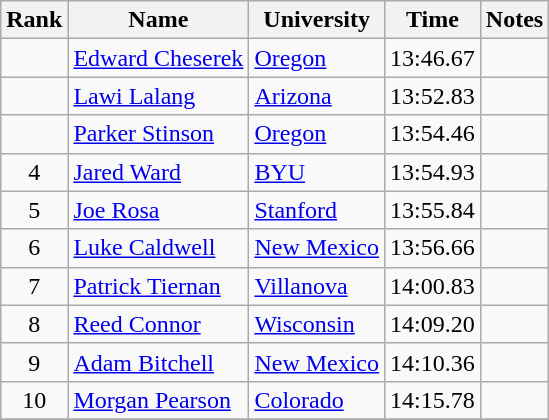<table class="wikitable sortable" style="text-align:center">
<tr>
<th>Rank</th>
<th>Name</th>
<th>University</th>
<th>Time</th>
<th>Notes</th>
</tr>
<tr>
<td></td>
<td align=left><a href='#'>Edward Cheserek</a></td>
<td align=left><a href='#'>Oregon</a></td>
<td>13:46.67</td>
<td></td>
</tr>
<tr>
<td></td>
<td align=left><a href='#'>Lawi Lalang</a></td>
<td align=left><a href='#'>Arizona</a></td>
<td>13:52.83</td>
<td></td>
</tr>
<tr>
<td></td>
<td align=left><a href='#'>Parker Stinson</a></td>
<td align=left><a href='#'>Oregon</a></td>
<td>13:54.46</td>
<td></td>
</tr>
<tr>
<td>4</td>
<td align=left><a href='#'>Jared Ward</a></td>
<td align=left><a href='#'>BYU</a></td>
<td>13:54.93</td>
<td></td>
</tr>
<tr>
<td>5</td>
<td align=left><a href='#'>Joe Rosa</a></td>
<td align=left><a href='#'>Stanford</a></td>
<td>13:55.84</td>
<td></td>
</tr>
<tr>
<td>6</td>
<td align=left><a href='#'>Luke Caldwell</a> </td>
<td align=left><a href='#'>New Mexico</a></td>
<td>13:56.66</td>
<td></td>
</tr>
<tr>
<td>7</td>
<td align=left><a href='#'>Patrick Tiernan</a> </td>
<td align=left><a href='#'>Villanova</a></td>
<td>14:00.83</td>
<td></td>
</tr>
<tr>
<td>8</td>
<td align=left><a href='#'>Reed Connor</a></td>
<td align=left><a href='#'>Wisconsin</a></td>
<td>14:09.20</td>
<td></td>
</tr>
<tr>
<td>9</td>
<td align=left><a href='#'>Adam Bitchell</a></td>
<td align=left><a href='#'>New Mexico</a></td>
<td>14:10.36</td>
<td></td>
</tr>
<tr>
<td>10</td>
<td align=left><a href='#'>Morgan Pearson</a></td>
<td align=left><a href='#'>Colorado</a></td>
<td>14:15.78</td>
<td></td>
</tr>
<tr>
</tr>
</table>
